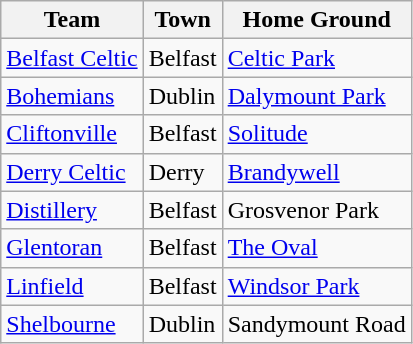<table class="wikitable sortable">
<tr>
<th>Team</th>
<th>Town</th>
<th>Home Ground</th>
</tr>
<tr>
<td><a href='#'>Belfast Celtic</a></td>
<td>Belfast</td>
<td><a href='#'>Celtic Park</a></td>
</tr>
<tr>
<td><a href='#'>Bohemians</a></td>
<td>Dublin</td>
<td><a href='#'>Dalymount Park</a></td>
</tr>
<tr>
<td><a href='#'>Cliftonville</a></td>
<td>Belfast</td>
<td><a href='#'>Solitude</a></td>
</tr>
<tr>
<td><a href='#'>Derry Celtic</a></td>
<td>Derry</td>
<td><a href='#'>Brandywell</a></td>
</tr>
<tr>
<td><a href='#'>Distillery</a></td>
<td>Belfast</td>
<td>Grosvenor Park</td>
</tr>
<tr>
<td><a href='#'>Glentoran</a></td>
<td>Belfast</td>
<td><a href='#'>The Oval</a></td>
</tr>
<tr>
<td><a href='#'>Linfield</a></td>
<td>Belfast</td>
<td><a href='#'>Windsor Park</a></td>
</tr>
<tr>
<td><a href='#'>Shelbourne</a></td>
<td>Dublin</td>
<td>Sandymount Road</td>
</tr>
</table>
